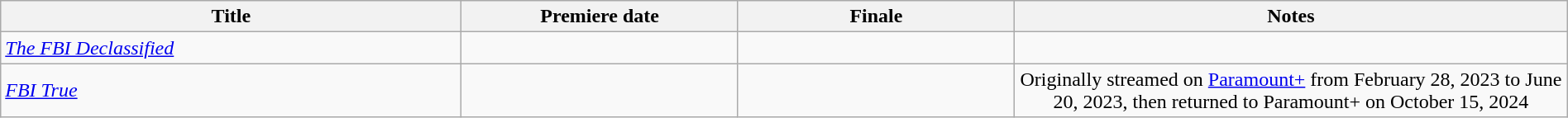<table class="wikitable plainrowheaders sortable" style="width:100%;text-align:center;">
<tr>
<th scope="col" style="width:25%;">Title</th>
<th ! scope="col" style="width:15%;">Premiere date</th>
<th ! scope="col" style="width:15%;">Finale</th>
<th ! scope="col" style="width:30%;">Notes</th>
</tr>
<tr>
<td scope="row" style="text-align:left;"><em><a href='#'>The FBI Declassified</a></em></td>
<td></td>
<td></td>
<td></td>
</tr>
<tr>
<td scope="row" style="text-align:left;"><em><a href='#'>FBI True</a></em></td>
<td></td>
<td></td>
<td>Originally streamed on <a href='#'>Paramount+</a> from February 28, 2023 to June 20, 2023, then returned to Paramount+ on October 15, 2024</td>
</tr>
</table>
